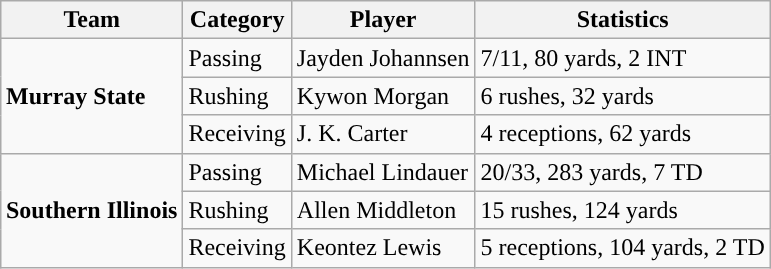<table class="wikitable" style="float: right;">
<tr>
<th>Team</th>
<th>Category</th>
<th>Player</th>
<th>Statistics</th>
</tr>
<tr>
<td rowspan=3><strong>Murray State</strong></td>
<td>Passing</td>
<td>Jayden Johannsen</td>
<td>7/11, 80 yards, 2 INT</td>
</tr>
<tr>
<td>Rushing</td>
<td>Kywon Morgan</td>
<td>6 rushes, 32 yards</td>
</tr>
<tr>
<td>Receiving</td>
<td>J. K. Carter</td>
<td>4 receptions, 62 yards</td>
</tr>
<tr>
<td rowspan=3><strong>Southern Illinois</strong></td>
<td>Passing</td>
<td>Michael Lindauer</td>
<td>20/33, 283 yards, 7 TD</td>
</tr>
<tr>
<td>Rushing</td>
<td>Allen Middleton</td>
<td>15 rushes, 124 yards</td>
</tr>
<tr>
<td>Receiving</td>
<td>Keontez Lewis</td>
<td>5 receptions, 104 yards, 2 TD</td>
</tr>
</table>
